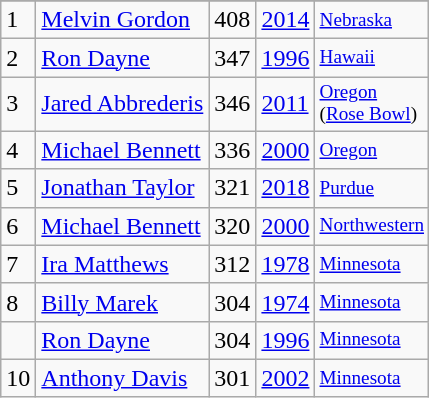<table class="wikitable">
<tr>
</tr>
<tr>
<td>1</td>
<td><a href='#'>Melvin Gordon</a></td>
<td><abbr>408</abbr></td>
<td><a href='#'>2014</a></td>
<td style="font-size:80%;"><a href='#'>Nebraska</a></td>
</tr>
<tr>
<td>2</td>
<td><a href='#'>Ron Dayne</a></td>
<td><abbr>347</abbr></td>
<td><a href='#'>1996</a></td>
<td style="font-size:80%;"><a href='#'>Hawaii</a></td>
</tr>
<tr>
<td>3</td>
<td><a href='#'>Jared Abbrederis</a></td>
<td><abbr>346</abbr></td>
<td><a href='#'>2011</a></td>
<td style="font-size:80%;"><a href='#'>Oregon</a><br>(<a href='#'>Rose Bowl</a>)</td>
</tr>
<tr>
<td>4</td>
<td><a href='#'>Michael Bennett</a></td>
<td><abbr>336</abbr></td>
<td><a href='#'>2000</a></td>
<td style="font-size:80%;"><a href='#'>Oregon</a></td>
</tr>
<tr>
<td>5</td>
<td><a href='#'>Jonathan Taylor</a></td>
<td><abbr>321</abbr></td>
<td><a href='#'>2018</a></td>
<td style="font-size:80%;"><a href='#'>Purdue</a></td>
</tr>
<tr>
<td>6</td>
<td><a href='#'>Michael Bennett</a></td>
<td><abbr>320</abbr></td>
<td><a href='#'>2000</a></td>
<td style="font-size:80%;"><a href='#'>Northwestern</a></td>
</tr>
<tr>
<td>7</td>
<td><a href='#'>Ira Matthews</a></td>
<td><abbr>312</abbr></td>
<td><a href='#'>1978</a></td>
<td style="font-size:80%;"><a href='#'>Minnesota</a></td>
</tr>
<tr>
<td>8</td>
<td><a href='#'>Billy Marek</a></td>
<td><abbr>304</abbr></td>
<td><a href='#'>1974</a></td>
<td style="font-size:80%;"><a href='#'>Minnesota</a></td>
</tr>
<tr>
<td></td>
<td><a href='#'>Ron Dayne</a></td>
<td><abbr>304</abbr></td>
<td><a href='#'>1996</a></td>
<td style="font-size:80%;"><a href='#'>Minnesota</a></td>
</tr>
<tr>
<td>10</td>
<td><a href='#'>Anthony Davis</a></td>
<td><abbr>301</abbr></td>
<td><a href='#'>2002</a></td>
<td style="font-size:80%;"><a href='#'>Minnesota</a></td>
</tr>
</table>
